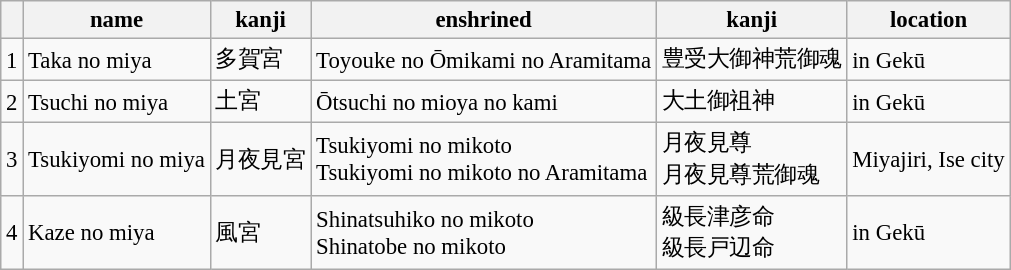<table class="wikitable" style="margin-bottom: 1.5em; font-size: 95%;">
<tr>
<th></th>
<th>name</th>
<th>kanji</th>
<th>enshrined</th>
<th>kanji</th>
<th>location</th>
</tr>
<tr>
<td>1</td>
<td>Taka no miya</td>
<td>多賀宮</td>
<td>Toyouke no Ōmikami no Aramitama</td>
<td>豊受大御神荒御魂</td>
<td>in Gekū</td>
</tr>
<tr>
<td>2</td>
<td>Tsuchi no miya</td>
<td>土宮</td>
<td>Ōtsuchi no mioya no kami</td>
<td>大土御祖神</td>
<td>in Gekū</td>
</tr>
<tr>
<td>3</td>
<td>Tsukiyomi no miya</td>
<td>月夜見宮</td>
<td>Tsukiyomi no mikoto<br>Tsukiyomi no mikoto no Aramitama</td>
<td>月夜見尊<br>月夜見尊荒御魂</td>
<td>Miyajiri, Ise city</td>
</tr>
<tr>
<td>4</td>
<td>Kaze no miya</td>
<td>風宮</td>
<td>Shinatsuhiko no mikoto<br>Shinatobe no mikoto</td>
<td>級長津彦命<br>級長戸辺命</td>
<td>in Gekū</td>
</tr>
</table>
